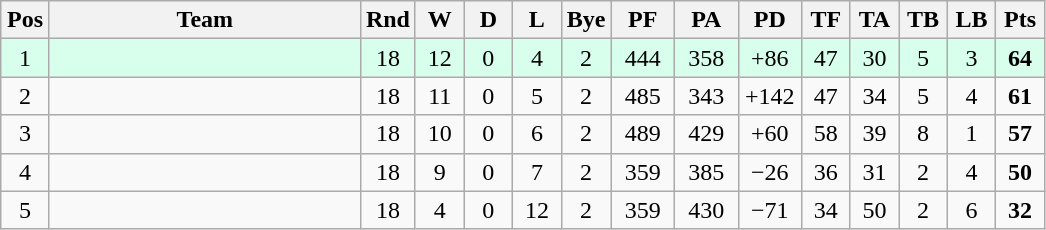<table class="wikitable" style="text-align:center">
<tr>
<th style="width:25px">Pos</th>
<th style="width:200px">Team</th>
<th style="width:25px">Rnd</th>
<th style="width:25px">W</th>
<th style="width:25px">D</th>
<th style="width:25px">L</th>
<th style="width:25px">Bye</th>
<th style="width:35px">PF</th>
<th style="width:35px">PA</th>
<th style="width:35px">PD</th>
<th style="width:25px">TF</th>
<th style="width:25px">TA</th>
<th style="width:25px">TB</th>
<th style="width:25px">LB</th>
<th style="width:25px">Pts</th>
</tr>
<tr style="background:#d8ffeb">
<td>1</td>
<td style="text-align:left"></td>
<td>18</td>
<td>12</td>
<td>0</td>
<td>4</td>
<td>2</td>
<td>444</td>
<td>358</td>
<td>+86</td>
<td>47</td>
<td>30</td>
<td>5</td>
<td>3</td>
<td><strong>64</strong></td>
</tr>
<tr>
<td>2</td>
<td style="text-align:left"></td>
<td>18</td>
<td>11</td>
<td>0</td>
<td>5</td>
<td>2</td>
<td>485</td>
<td>343</td>
<td>+142</td>
<td>47</td>
<td>34</td>
<td>5</td>
<td>4</td>
<td><strong>61</strong></td>
</tr>
<tr>
<td>3</td>
<td style="text-align:left"></td>
<td>18</td>
<td>10</td>
<td>0</td>
<td>6</td>
<td>2</td>
<td>489</td>
<td>429</td>
<td>+60</td>
<td>58</td>
<td>39</td>
<td>8</td>
<td>1</td>
<td><strong>57</strong></td>
</tr>
<tr>
<td>4</td>
<td style="text-align:left"></td>
<td>18</td>
<td>9</td>
<td>0</td>
<td>7</td>
<td>2</td>
<td>359</td>
<td>385</td>
<td>−26</td>
<td>36</td>
<td>31</td>
<td>2</td>
<td>4</td>
<td><strong>50</strong></td>
</tr>
<tr>
<td>5</td>
<td style="text-align:left"></td>
<td>18</td>
<td>4</td>
<td>0</td>
<td>12</td>
<td>2</td>
<td>359</td>
<td>430</td>
<td>−71</td>
<td>34</td>
<td>50</td>
<td>2</td>
<td>6</td>
<td><strong>32</strong></td>
</tr>
</table>
